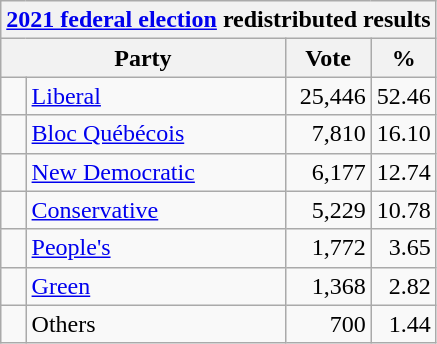<table class="wikitable">
<tr>
<th colspan="4"><a href='#'>2021 federal election</a> redistributed results</th>
</tr>
<tr>
<th bgcolor="#DDDDFF" width="130px" colspan="2">Party</th>
<th bgcolor="#DDDDFF" width="50px">Vote</th>
<th bgcolor="#DDDDFF" width="30px">%</th>
</tr>
<tr>
<td> </td>
<td><a href='#'>Liberal</a></td>
<td align=right>25,446</td>
<td align=right>52.46</td>
</tr>
<tr>
<td> </td>
<td><a href='#'>Bloc Québécois</a></td>
<td align=right>7,810</td>
<td align=right>16.10</td>
</tr>
<tr>
<td> </td>
<td><a href='#'>New Democratic</a></td>
<td align=right>6,177</td>
<td align=right>12.74</td>
</tr>
<tr>
<td> </td>
<td><a href='#'>Conservative</a></td>
<td align=right>5,229</td>
<td align=right>10.78</td>
</tr>
<tr>
<td> </td>
<td><a href='#'>People's</a></td>
<td align=right>1,772</td>
<td align=right>3.65</td>
</tr>
<tr>
<td> </td>
<td><a href='#'>Green</a></td>
<td align=right>1,368</td>
<td align=right>2.82</td>
</tr>
<tr>
<td> </td>
<td>Others</td>
<td align=right>700</td>
<td align=right>1.44</td>
</tr>
</table>
